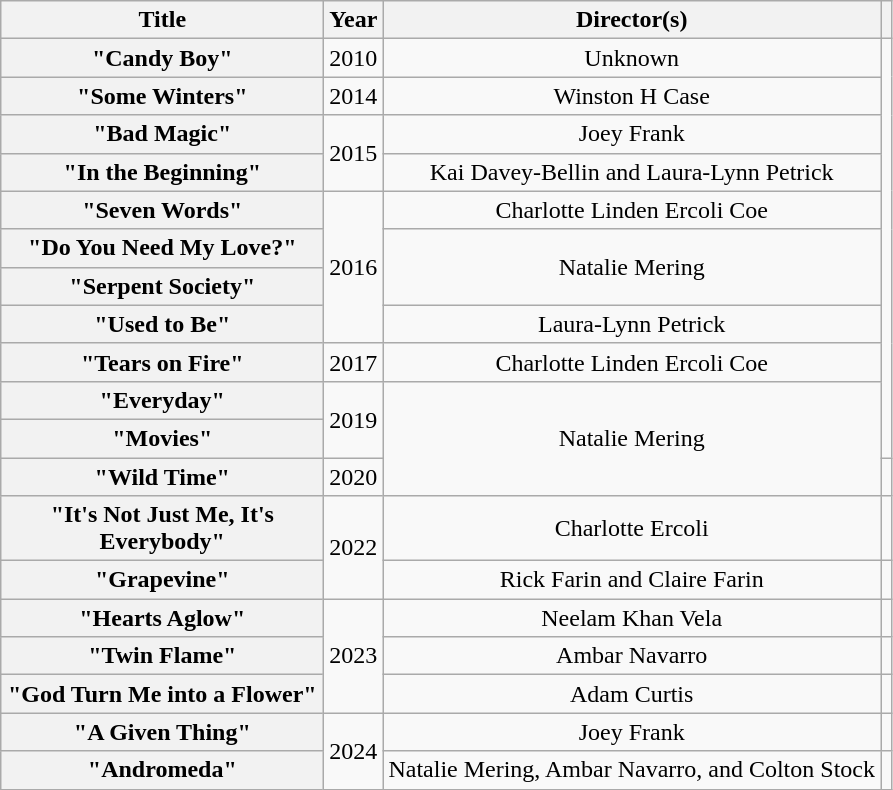<table class="wikitable plainrowheaders" style="text-align:center;">
<tr>
<th scope="col" style="width:13em;">Title</th>
<th scope="col">Year</th>
<th scope="col">Director(s)</th>
<th scope="col"></th>
</tr>
<tr>
<th scope="row">"Candy Boy"</th>
<td>2010</td>
<td>Unknown</td>
</tr>
<tr>
<th scope="row">"Some Winters"</th>
<td>2014</td>
<td>Winston H Case</td>
</tr>
<tr>
<th scope="row">"Bad Magic"</th>
<td rowspan="2">2015</td>
<td>Joey Frank</td>
</tr>
<tr>
<th scope="row">"In the Beginning"</th>
<td>Kai Davey-Bellin and Laura-Lynn Petrick</td>
</tr>
<tr>
<th scope="row">"Seven Words"</th>
<td rowspan="4">2016</td>
<td>Charlotte Linden Ercoli Coe</td>
</tr>
<tr>
<th scope="row">"Do You Need My Love?"</th>
<td rowspan="2">Natalie Mering</td>
</tr>
<tr>
<th scope="row">"Serpent Society"</th>
</tr>
<tr>
<th scope="row">"Used to Be"</th>
<td>Laura-Lynn Petrick</td>
</tr>
<tr>
<th scope="row">"Tears on Fire" </th>
<td>2017</td>
<td>Charlotte Linden Ercoli Coe</td>
</tr>
<tr>
<th scope="row">"Everyday"</th>
<td rowspan="2">2019</td>
<td rowspan="3">Natalie Mering</td>
</tr>
<tr>
<th scope="row">"Movies"</th>
</tr>
<tr>
<th scope="row">"Wild Time"</th>
<td>2020</td>
<td style="text-align:center;"></td>
</tr>
<tr>
<th scope="row">"It's Not Just Me, It's Everybody"</th>
<td rowspan="2">2022</td>
<td>Charlotte Ercoli</td>
<td style="text-align:center;"></td>
</tr>
<tr>
<th scope="row">"Grapevine"</th>
<td>Rick Farin and Claire Farin</td>
<td style="text-align:center;"></td>
</tr>
<tr>
<th scope="row">"Hearts Aglow"</th>
<td rowspan="3">2023</td>
<td>Neelam Khan Vela</td>
<td style="text-align:center;"></td>
</tr>
<tr>
<th scope="row">"Twin Flame"</th>
<td>Ambar Navarro</td>
<td style="text-align:center;"></td>
</tr>
<tr>
<th scope="row">"God Turn Me into a Flower"</th>
<td>Adam Curtis</td>
<td></td>
</tr>
<tr>
<th scope="row">"A Given Thing"</th>
<td rowspan="2">2024</td>
<td>Joey Frank</td>
<td></td>
</tr>
<tr>
<th scope="row">"Andromeda"</th>
<td>Natalie Mering, Ambar Navarro, and Colton Stock</td>
<td></td>
</tr>
</table>
